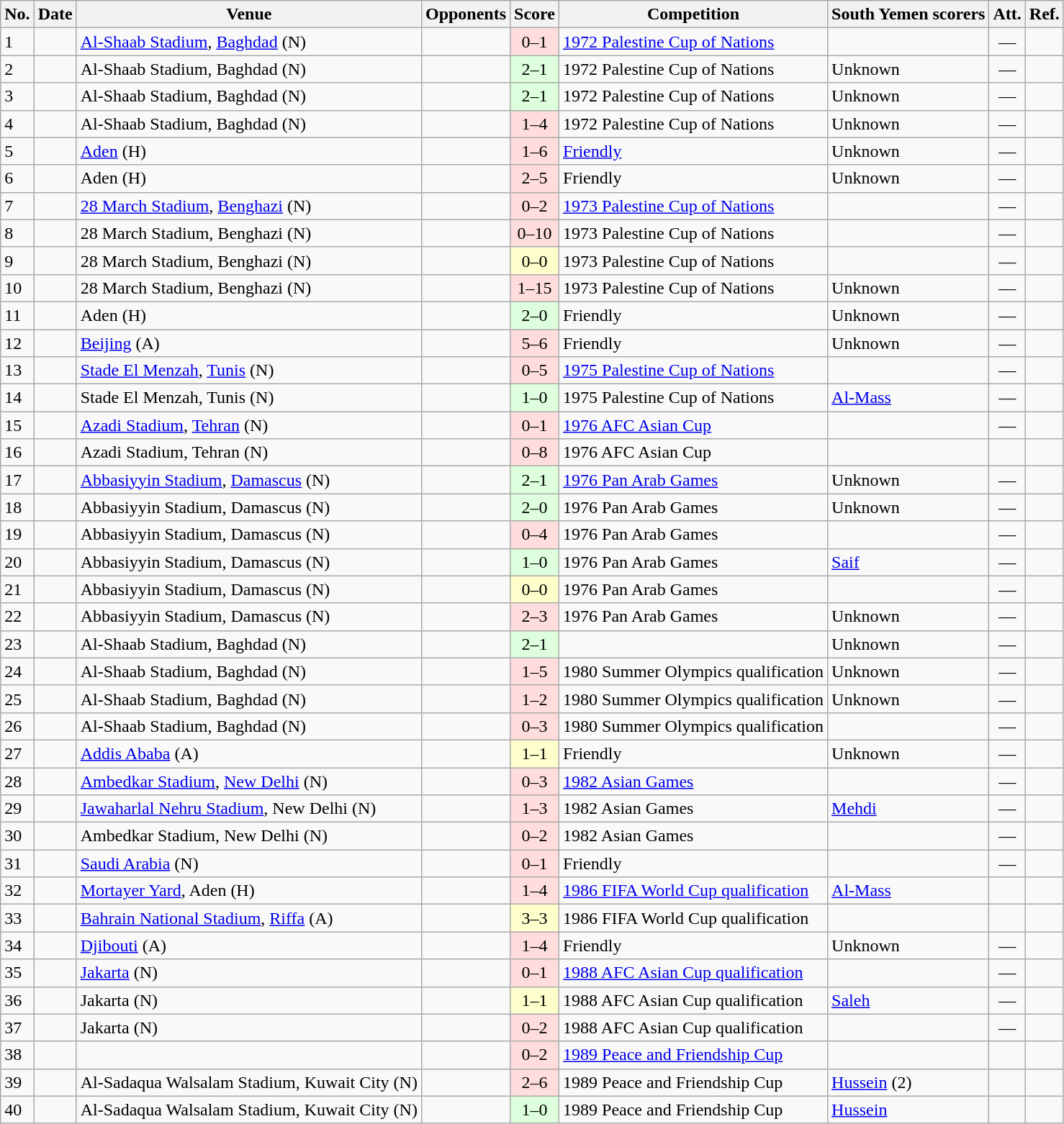<table class="wikitable sortable">
<tr>
<th>No.</th>
<th>Date</th>
<th>Venue</th>
<th>Opponents</th>
<th>Score</th>
<th>Competition</th>
<th class=unsortable>South Yemen scorers</th>
<th>Att.</th>
<th class=unsortable>Ref.</th>
</tr>
<tr>
<td>1</td>
<td></td>
<td><a href='#'>Al-Shaab Stadium</a>, <a href='#'>Baghdad</a> (N)</td>
<td></td>
<td align=center bgcolor=#ffdddd>0–1</td>
<td><a href='#'>1972 Palestine Cup of Nations</a></td>
<td></td>
<td align=center>—</td>
<td></td>
</tr>
<tr>
<td>2</td>
<td></td>
<td>Al-Shaab Stadium, Baghdad (N)</td>
<td></td>
<td align=center bgcolor=#ddffdd>2–1</td>
<td>1972 Palestine Cup of Nations</td>
<td>Unknown</td>
<td align=center>—</td>
<td></td>
</tr>
<tr>
<td>3</td>
<td></td>
<td>Al-Shaab Stadium, Baghdad (N)</td>
<td></td>
<td align=center bgcolor=#ddffdd>2–1</td>
<td>1972 Palestine Cup of Nations</td>
<td>Unknown</td>
<td align=center>—</td>
<td></td>
</tr>
<tr>
<td>4</td>
<td></td>
<td>Al-Shaab Stadium, Baghdad (N)</td>
<td></td>
<td align=center bgcolor=#ffdddd>1–4</td>
<td>1972 Palestine Cup of Nations</td>
<td>Unknown</td>
<td align=center>—</td>
<td></td>
</tr>
<tr>
<td>5</td>
<td></td>
<td><a href='#'>Aden</a> (H)</td>
<td></td>
<td align=center bgcolor=#ffdddd>1–6</td>
<td><a href='#'>Friendly</a></td>
<td>Unknown</td>
<td align=center>—</td>
<td></td>
</tr>
<tr>
<td>6</td>
<td></td>
<td>Aden (H)</td>
<td></td>
<td align=center bgcolor=#ffdddd>2–5</td>
<td>Friendly</td>
<td>Unknown</td>
<td align=center>—</td>
<td></td>
</tr>
<tr>
<td>7</td>
<td></td>
<td><a href='#'>28 March Stadium</a>, <a href='#'>Benghazi</a> (N)</td>
<td></td>
<td align=center bgcolor=#ffdddd>0–2</td>
<td><a href='#'>1973 Palestine Cup of Nations</a></td>
<td></td>
<td align=center>—</td>
<td></td>
</tr>
<tr>
<td>8</td>
<td></td>
<td>28 March Stadium, Benghazi (N)</td>
<td></td>
<td align=center bgcolor=#ffdddd>0–10</td>
<td>1973 Palestine Cup of Nations</td>
<td></td>
<td align=center>—</td>
<td></td>
</tr>
<tr>
<td>9</td>
<td></td>
<td>28 March Stadium, Benghazi (N)</td>
<td></td>
<td align=center bgcolor=#ffffcc>0–0</td>
<td>1973 Palestine Cup of Nations</td>
<td></td>
<td align=center>—</td>
<td></td>
</tr>
<tr>
<td>10</td>
<td></td>
<td>28 March Stadium, Benghazi (N)</td>
<td></td>
<td align=center bgcolor=#ffdddd>1–15</td>
<td>1973 Palestine Cup of Nations</td>
<td>Unknown</td>
<td align=center>—</td>
<td></td>
</tr>
<tr>
<td>11</td>
<td></td>
<td>Aden (H)</td>
<td></td>
<td align=center bgcolor=#ddffdd>2–0</td>
<td>Friendly</td>
<td>Unknown</td>
<td align=center>—</td>
<td></td>
</tr>
<tr>
<td>12</td>
<td></td>
<td><a href='#'>Beijing</a> (A)</td>
<td></td>
<td align=center bgcolor=#ffdddd>5–6</td>
<td>Friendly</td>
<td>Unknown</td>
<td align=center>—</td>
<td></td>
</tr>
<tr>
<td>13</td>
<td></td>
<td><a href='#'>Stade El Menzah</a>, <a href='#'>Tunis</a> (N)</td>
<td></td>
<td align=center bgcolor=#ffdddd>0–5</td>
<td><a href='#'>1975 Palestine Cup of Nations</a></td>
<td></td>
<td align=center>—</td>
<td></td>
</tr>
<tr>
<td>14</td>
<td></td>
<td>Stade El Menzah, Tunis (N)</td>
<td></td>
<td align=center bgcolor=#ddffdd>1–0</td>
<td>1975 Palestine Cup of Nations</td>
<td><a href='#'>Al-Mass</a></td>
<td align=center>—</td>
<td></td>
</tr>
<tr>
<td>15</td>
<td></td>
<td><a href='#'>Azadi Stadium</a>, <a href='#'>Tehran</a> (N)</td>
<td></td>
<td align=center bgcolor=#ffdddd>0–1</td>
<td><a href='#'>1976 AFC Asian Cup</a></td>
<td></td>
<td align=center>—</td>
<td></td>
</tr>
<tr>
<td>16</td>
<td></td>
<td>Azadi Stadium, Tehran (N)</td>
<td></td>
<td align=center bgcolor=#ffdddd>0–8</td>
<td>1976 AFC Asian Cup</td>
<td></td>
<td align=center></td>
<td></td>
</tr>
<tr>
<td>17</td>
<td></td>
<td><a href='#'>Abbasiyyin Stadium</a>, <a href='#'>Damascus</a> (N)</td>
<td></td>
<td align=center bgcolor=#ddffdd>2–1</td>
<td><a href='#'>1976 Pan Arab Games</a></td>
<td>Unknown</td>
<td align=center>—</td>
<td></td>
</tr>
<tr>
<td>18</td>
<td></td>
<td>Abbasiyyin Stadium, Damascus (N)</td>
<td></td>
<td align=center bgcolor=#ddffdd>2–0</td>
<td>1976 Pan Arab Games</td>
<td>Unknown</td>
<td align=center>—</td>
<td></td>
</tr>
<tr>
<td>19</td>
<td></td>
<td>Abbasiyyin Stadium, Damascus (N)</td>
<td></td>
<td align=center bgcolor=#ffdddd>0–4</td>
<td>1976 Pan Arab Games</td>
<td></td>
<td align=center>—</td>
<td></td>
</tr>
<tr>
<td>20</td>
<td></td>
<td>Abbasiyyin Stadium, Damascus (N)</td>
<td></td>
<td align=center bgcolor=#ddffdd>1–0</td>
<td>1976 Pan Arab Games</td>
<td><a href='#'>Saif</a></td>
<td align=center>—</td>
<td></td>
</tr>
<tr>
<td>21</td>
<td></td>
<td>Abbasiyyin Stadium, Damascus (N)</td>
<td></td>
<td align=center bgcolor=#ffffcc>0–0</td>
<td>1976 Pan Arab Games</td>
<td></td>
<td align=center>—</td>
<td></td>
</tr>
<tr>
<td>22</td>
<td></td>
<td>Abbasiyyin Stadium, Damascus (N)</td>
<td></td>
<td align=center bgcolor=#ffdddd>2–3</td>
<td>1976 Pan Arab Games</td>
<td>Unknown</td>
<td align=center>—</td>
<td></td>
</tr>
<tr>
<td>23</td>
<td></td>
<td>Al-Shaab Stadium, Baghdad (N)</td>
<td></td>
<td align=center bgcolor=#ddffdd>2–1</td>
<td></td>
<td>Unknown</td>
<td align=center>—</td>
<td></td>
</tr>
<tr>
<td>24</td>
<td></td>
<td>Al-Shaab Stadium, Baghdad (N)</td>
<td></td>
<td align=center bgcolor=#ffdddd>1–5</td>
<td>1980 Summer Olympics qualification</td>
<td>Unknown</td>
<td align=center>—</td>
<td></td>
</tr>
<tr>
<td>25</td>
<td></td>
<td>Al-Shaab Stadium, Baghdad (N)</td>
<td></td>
<td align=center bgcolor=#ffdddd>1–2</td>
<td>1980 Summer Olympics qualification</td>
<td>Unknown</td>
<td align=center>—</td>
<td></td>
</tr>
<tr>
<td>26</td>
<td></td>
<td>Al-Shaab Stadium, Baghdad (N)</td>
<td></td>
<td align=center bgcolor=#ffdddd>0–3</td>
<td>1980 Summer Olympics qualification</td>
<td></td>
<td align=center>—</td>
<td></td>
</tr>
<tr>
<td>27</td>
<td></td>
<td><a href='#'>Addis Ababa</a> (A)</td>
<td></td>
<td align=center bgcolor=#ffffcc>1–1</td>
<td>Friendly</td>
<td>Unknown</td>
<td align=center>—</td>
<td></td>
</tr>
<tr>
<td>28</td>
<td></td>
<td><a href='#'>Ambedkar Stadium</a>, <a href='#'>New Delhi</a> (N)</td>
<td></td>
<td align=center bgcolor=#ffdddd>0–3</td>
<td><a href='#'>1982 Asian Games</a></td>
<td></td>
<td align=center>—</td>
<td></td>
</tr>
<tr>
<td>29</td>
<td></td>
<td><a href='#'>Jawaharlal Nehru Stadium</a>, New Delhi (N)</td>
<td></td>
<td align=center bgcolor=#ffdddd>1–3</td>
<td>1982 Asian Games</td>
<td><a href='#'>Mehdi</a></td>
<td align=center>—</td>
<td></td>
</tr>
<tr>
<td>30</td>
<td></td>
<td>Ambedkar Stadium, New Delhi (N)</td>
<td></td>
<td align=center bgcolor=#ffdddd>0–2</td>
<td>1982 Asian Games</td>
<td></td>
<td align=center>—</td>
<td></td>
</tr>
<tr>
<td>31</td>
<td></td>
<td><a href='#'>Saudi Arabia</a> (N)</td>
<td></td>
<td align=center bgcolor=#ffdddd>0–1</td>
<td>Friendly</td>
<td></td>
<td align=center>—</td>
<td></td>
</tr>
<tr>
<td>32</td>
<td></td>
<td><a href='#'>Mortayer Yard</a>, Aden (H)</td>
<td></td>
<td align=center bgcolor=#ffdddd>1–4</td>
<td><a href='#'>1986 FIFA World Cup qualification</a></td>
<td><a href='#'>Al-Mass</a></td>
<td align=center></td>
<td></td>
</tr>
<tr>
<td>33</td>
<td></td>
<td><a href='#'>Bahrain National Stadium</a>, <a href='#'>Riffa</a> (A)</td>
<td></td>
<td align=center bgcolor=#ffffcc>3–3</td>
<td>1986 FIFA World Cup qualification</td>
<td></td>
<td align=center></td>
<td></td>
</tr>
<tr>
<td>34</td>
<td></td>
<td><a href='#'>Djibouti</a> (A)</td>
<td></td>
<td align=center bgcolor=#ffdddd>1–4</td>
<td>Friendly</td>
<td>Unknown</td>
<td align=center>—</td>
<td></td>
</tr>
<tr>
<td>35</td>
<td></td>
<td><a href='#'>Jakarta</a> (N)</td>
<td></td>
<td align=center bgcolor=#ffdddd>0–1</td>
<td><a href='#'>1988 AFC Asian Cup qualification</a></td>
<td></td>
<td align=center>—</td>
<td></td>
</tr>
<tr>
<td>36</td>
<td></td>
<td>Jakarta (N)</td>
<td></td>
<td align=center bgcolor=#ffffcc>1–1</td>
<td>1988 AFC Asian Cup qualification</td>
<td><a href='#'>Saleh</a></td>
<td align=center>—</td>
<td></td>
</tr>
<tr>
<td>37</td>
<td></td>
<td>Jakarta (N)</td>
<td></td>
<td align=center bgcolor=#ffdddd>0–2</td>
<td>1988 AFC Asian Cup qualification</td>
<td></td>
<td align=center>—</td>
<td></td>
</tr>
<tr>
<td>38</td>
<td></td>
<td></td>
<td></td>
<td align=center bgcolor=#ffdddd>0–2</td>
<td><a href='#'>1989 Peace and Friendship Cup</a></td>
<td></td>
<td align=center></td>
<td></td>
</tr>
<tr>
<td>39</td>
<td></td>
<td>Al-Sadaqua Walsalam Stadium, Kuwait City (N)</td>
<td></td>
<td align=center bgcolor=#ffdddd>2–6</td>
<td>1989 Peace and Friendship Cup</td>
<td><a href='#'>Hussein</a> (2)</td>
<td align=center></td>
<td></td>
</tr>
<tr>
<td>40</td>
<td></td>
<td>Al-Sadaqua Walsalam Stadium, Kuwait City (N)</td>
<td></td>
<td align=center bgcolor=#ddffdd>1–0</td>
<td>1989 Peace and Friendship Cup</td>
<td><a href='#'>Hussein</a></td>
<td align=center></td>
<td></td>
</tr>
</table>
